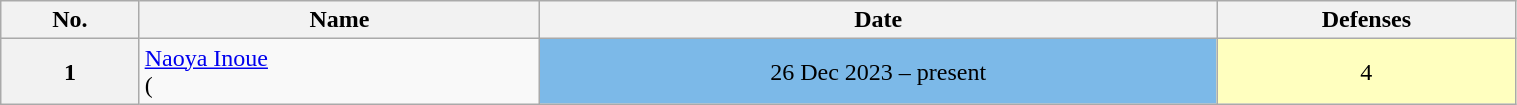<table class="wikitable sortable" style="width:80%">
<tr>
<th>No.</th>
<th>Name</th>
<th>Date</th>
<th>Defenses</th>
</tr>
<tr align=center>
<th>1</th>
<td align=left><a href='#'>Naoya Inoue</a><br>(</td>
<td style="background:#7CB9E8;">26 Dec 2023 – present</td>
<td style="background:#ffffbf;">4</td>
</tr>
</table>
